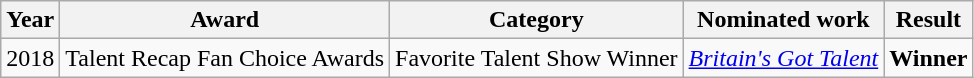<table class="wikitable">
<tr>
<th>Year</th>
<th>Award</th>
<th>Category</th>
<th>Nominated work</th>
<th>Result</th>
</tr>
<tr>
<td>2018</td>
<td>Talent Recap Fan Choice Awards</td>
<td>Favorite Talent Show Winner</td>
<td><em><a href='#'>Britain's Got Talent</a></em></td>
<td><strong>Winner</strong></td>
</tr>
</table>
